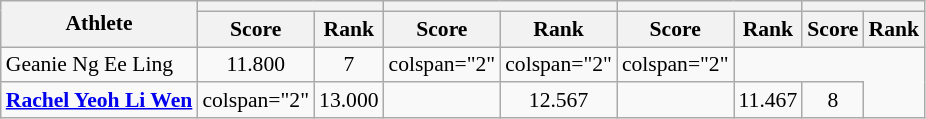<table class="wikitable" style="font-size: 90%">
<tr>
<th rowspan="2">Athlete</th>
<th colspan="2"></th>
<th colspan="2"></th>
<th colspan="2"></th>
<th colspan="2"></th>
</tr>
<tr>
<th>Score</th>
<th>Rank</th>
<th>Score</th>
<th>Rank</th>
<th>Score</th>
<th>Rank</th>
<th>Score</th>
<th>Rank</th>
</tr>
<tr align="center">
<td align="left">Geanie Ng Ee Ling</td>
<td>11.800</td>
<td>7</td>
<td>colspan="2" </td>
<td>colspan="2" </td>
<td>colspan="2" </td>
</tr>
<tr align="center">
<td align="left"><strong><a href='#'>Rachel Yeoh Li Wen</a></strong></td>
<td>colspan="2" </td>
<td>13.000</td>
<td></td>
<td>12.567</td>
<td></td>
<td>11.467</td>
<td>8</td>
</tr>
</table>
